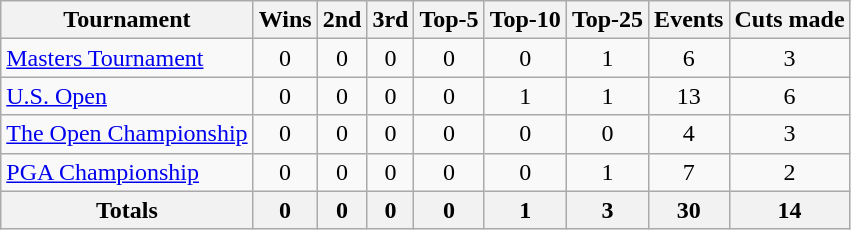<table class=wikitable style=text-align:center>
<tr>
<th>Tournament</th>
<th>Wins</th>
<th>2nd</th>
<th>3rd</th>
<th>Top-5</th>
<th>Top-10</th>
<th>Top-25</th>
<th>Events</th>
<th>Cuts made</th>
</tr>
<tr>
<td align=left><a href='#'>Masters Tournament</a></td>
<td>0</td>
<td>0</td>
<td>0</td>
<td>0</td>
<td>0</td>
<td>1</td>
<td>6</td>
<td>3</td>
</tr>
<tr>
<td align=left><a href='#'>U.S. Open</a></td>
<td>0</td>
<td>0</td>
<td>0</td>
<td>0</td>
<td>1</td>
<td>1</td>
<td>13</td>
<td>6</td>
</tr>
<tr>
<td align=left><a href='#'>The Open Championship</a></td>
<td>0</td>
<td>0</td>
<td>0</td>
<td>0</td>
<td>0</td>
<td>0</td>
<td>4</td>
<td>3</td>
</tr>
<tr>
<td align=left><a href='#'>PGA Championship</a></td>
<td>0</td>
<td>0</td>
<td>0</td>
<td>0</td>
<td>0</td>
<td>1</td>
<td>7</td>
<td>2</td>
</tr>
<tr>
<th>Totals</th>
<th>0</th>
<th>0</th>
<th>0</th>
<th>0</th>
<th>1</th>
<th>3</th>
<th>30</th>
<th>14</th>
</tr>
</table>
